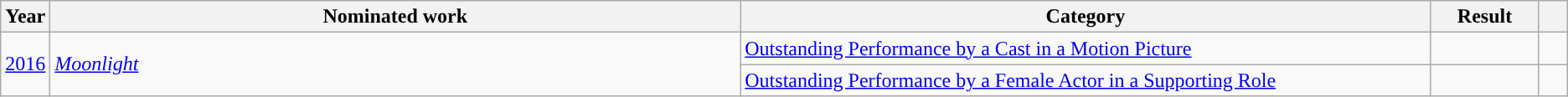<table class="wikitable">
<tr>
<th scope="col" style="width:1em;">Year</th>
<th scope="col" style="width:35em;">Nominated work</th>
<th scope="col" style="width:35em;">Category</th>
<th scope="col" style="width:5em;">Result</th>
<th scope="col" style="width:1em;"></th>
</tr>
<tr>
<td rowspan=2><a href='#'>2016</a></td>
<td rowspan=2><em><a href='#'>Moonlight</a></em></td>
<td><a href='#'>Outstanding Performance by a Cast in a Motion Picture</a></td>
<td></td>
<td></td>
</tr>
<tr>
<td><a href='#'>Outstanding Performance by a Female Actor in a Supporting Role</a></td>
<td></td>
<td></td>
</tr>
</table>
